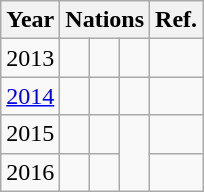<table class="wikitable">
<tr>
<th>Year</th>
<th colspan="3">Nations</th>
<th>Ref.</th>
</tr>
<tr>
<td>2013</td>
<td></td>
<td></td>
<td></td>
<td></td>
</tr>
<tr>
<td><a href='#'>2014</a></td>
<td></td>
<td></td>
<td></td>
<td></td>
</tr>
<tr>
<td>2015</td>
<td></td>
<td></td>
<td rowspan=2></td>
<td></td>
</tr>
<tr>
<td>2016</td>
<td></td>
<td></td>
<td></td>
</tr>
</table>
